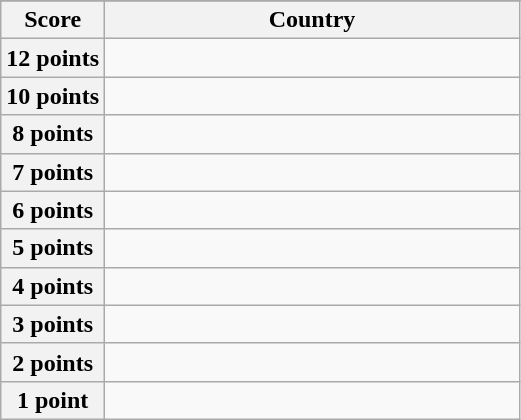<table class="wikitable">
<tr>
</tr>
<tr>
<th scope="col" width="20%">Score</th>
<th scope="col">Country</th>
</tr>
<tr>
<th scope="row">12 points</th>
<td></td>
</tr>
<tr>
<th scope="row">10 points</th>
<td></td>
</tr>
<tr>
<th scope="row">8 points</th>
<td></td>
</tr>
<tr>
<th scope="row">7 points</th>
<td></td>
</tr>
<tr>
<th scope="row">6 points</th>
<td></td>
</tr>
<tr>
<th scope="row">5 points</th>
<td></td>
</tr>
<tr>
<th scope="row">4 points</th>
<td></td>
</tr>
<tr>
<th scope="row">3 points</th>
<td></td>
</tr>
<tr>
<th scope="row">2 points</th>
<td></td>
</tr>
<tr>
<th scope="row">1 point</th>
<td></td>
</tr>
</table>
